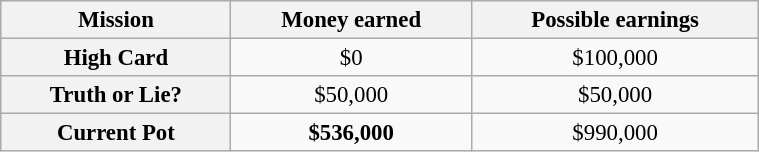<table class="wikitable plainrowheaders floatright" style="font-size: 95%; margin: 10px; text-align: center;" align="right" width="40%">
<tr>
<th scope="col">Mission</th>
<th scope="col">Money earned</th>
<th scope="col">Possible earnings</th>
</tr>
<tr>
<th scope="row">High Card</th>
<td align="center">$0</td>
<td align="center">$100,000</td>
</tr>
<tr>
<th scope="row">Truth or Lie?</th>
<td align="center">$50,000</td>
<td align="center">$50,000</td>
</tr>
<tr>
<th scope="row"><strong><span>Current Pot</span></strong></th>
<td align="center"><strong><span>$536,000</span></strong></td>
<td align="center">$990,000</td>
</tr>
</table>
